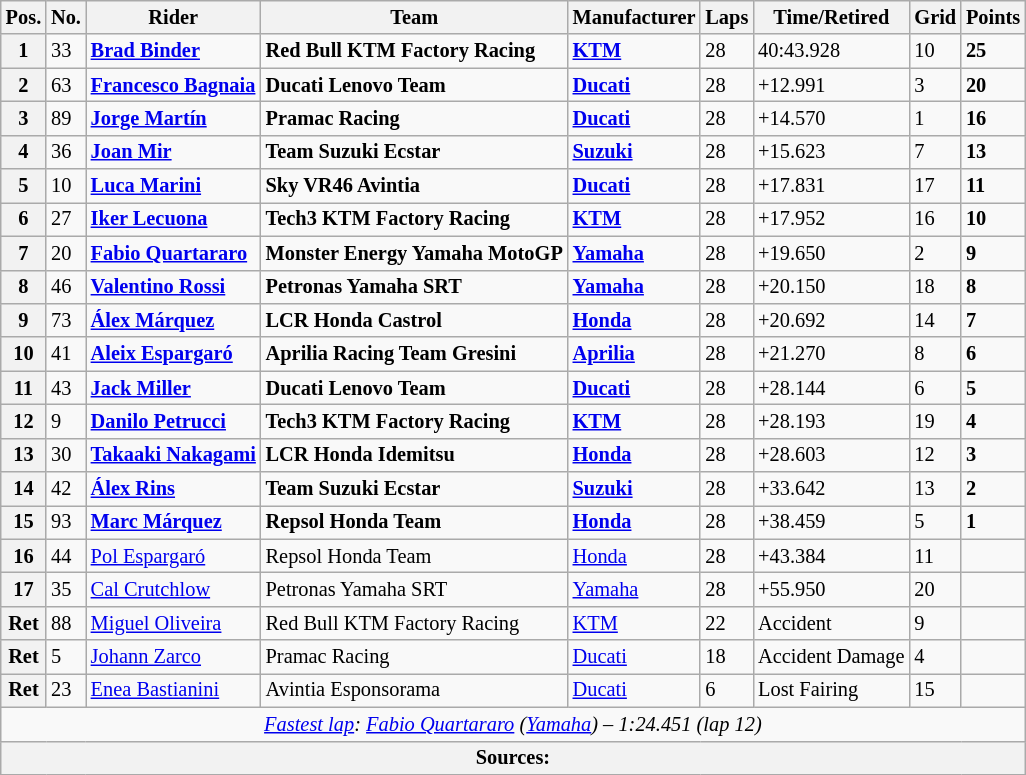<table class="wikitable" style="font-size: 85%;">
<tr>
<th>Pos.</th>
<th>No.</th>
<th>Rider</th>
<th>Team</th>
<th>Manufacturer</th>
<th>Laps</th>
<th>Time/Retired</th>
<th>Grid</th>
<th>Points</th>
</tr>
<tr>
<th>1</th>
<td>33</td>
<td> <strong><a href='#'>Brad Binder</a></strong></td>
<td><strong>Red Bull KTM Factory Racing</strong></td>
<td><strong><a href='#'>KTM</a></strong></td>
<td>28</td>
<td>40:43.928</td>
<td>10</td>
<td><strong>25</strong></td>
</tr>
<tr>
<th>2</th>
<td>63</td>
<td> <strong><a href='#'>Francesco Bagnaia</a></strong></td>
<td><strong>Ducati Lenovo Team</strong></td>
<td><strong><a href='#'>Ducati</a></strong></td>
<td>28</td>
<td>+12.991</td>
<td>3</td>
<td><strong>20</strong></td>
</tr>
<tr>
<th>3</th>
<td>89</td>
<td> <strong><a href='#'>Jorge Martín</a></strong></td>
<td><strong>Pramac Racing</strong></td>
<td><strong><a href='#'>Ducati</a></strong></td>
<td>28</td>
<td>+14.570</td>
<td>1</td>
<td><strong>16</strong></td>
</tr>
<tr>
<th>4</th>
<td>36</td>
<td> <strong><a href='#'>Joan Mir</a></strong></td>
<td><strong>Team Suzuki Ecstar</strong></td>
<td><strong><a href='#'>Suzuki</a></strong></td>
<td>28</td>
<td>+15.623</td>
<td>7</td>
<td><strong>13</strong></td>
</tr>
<tr>
<th>5</th>
<td>10</td>
<td> <strong><a href='#'>Luca Marini</a></strong></td>
<td><strong>Sky VR46 Avintia</strong></td>
<td><strong><a href='#'>Ducati</a></strong></td>
<td>28</td>
<td>+17.831</td>
<td>17</td>
<td><strong>11</strong></td>
</tr>
<tr>
<th>6</th>
<td>27</td>
<td> <strong><a href='#'>Iker Lecuona</a></strong></td>
<td><strong>Tech3 KTM Factory Racing</strong></td>
<td><strong><a href='#'>KTM</a></strong></td>
<td>28</td>
<td>+17.952</td>
<td>16</td>
<td><strong>10</strong></td>
</tr>
<tr>
<th>7</th>
<td>20</td>
<td> <strong><a href='#'>Fabio Quartararo</a></strong></td>
<td><strong>Monster Energy Yamaha MotoGP</strong></td>
<td><strong><a href='#'>Yamaha</a></strong></td>
<td>28</td>
<td>+19.650</td>
<td>2</td>
<td><strong>9</strong></td>
</tr>
<tr>
<th>8</th>
<td>46</td>
<td> <strong><a href='#'>Valentino Rossi</a></strong></td>
<td><strong>Petronas Yamaha SRT</strong></td>
<td><strong><a href='#'>Yamaha</a></strong></td>
<td>28</td>
<td>+20.150</td>
<td>18</td>
<td><strong>8</strong></td>
</tr>
<tr>
<th>9</th>
<td>73</td>
<td> <strong><a href='#'>Álex Márquez</a></strong></td>
<td><strong>LCR Honda Castrol</strong></td>
<td><strong><a href='#'>Honda</a></strong></td>
<td>28</td>
<td>+20.692</td>
<td>14</td>
<td><strong>7</strong></td>
</tr>
<tr>
<th>10</th>
<td>41</td>
<td> <strong><a href='#'>Aleix Espargaró</a></strong></td>
<td><strong>Aprilia Racing Team Gresini</strong></td>
<td><strong><a href='#'>Aprilia</a></strong></td>
<td>28</td>
<td>+21.270</td>
<td>8</td>
<td><strong>6</strong></td>
</tr>
<tr>
<th>11</th>
<td>43</td>
<td> <strong><a href='#'>Jack Miller</a></strong></td>
<td><strong>Ducati Lenovo Team</strong></td>
<td><strong><a href='#'>Ducati</a></strong></td>
<td>28</td>
<td>+28.144</td>
<td>6</td>
<td><strong>5</strong></td>
</tr>
<tr>
<th>12</th>
<td>9</td>
<td> <strong><a href='#'>Danilo Petrucci</a></strong></td>
<td><strong>Tech3 KTM Factory Racing</strong></td>
<td><strong><a href='#'>KTM</a></strong></td>
<td>28</td>
<td>+28.193</td>
<td>19</td>
<td><strong>4</strong></td>
</tr>
<tr>
<th>13</th>
<td>30</td>
<td> <strong><a href='#'>Takaaki Nakagami</a></strong></td>
<td><strong>LCR Honda Idemitsu</strong></td>
<td><strong><a href='#'>Honda</a></strong></td>
<td>28</td>
<td>+28.603</td>
<td>12</td>
<td><strong>3</strong></td>
</tr>
<tr>
<th>14</th>
<td>42</td>
<td> <strong><a href='#'>Álex Rins</a></strong></td>
<td><strong>Team Suzuki Ecstar</strong></td>
<td><strong><a href='#'>Suzuki</a></strong></td>
<td>28</td>
<td>+33.642</td>
<td>13</td>
<td><strong>2</strong></td>
</tr>
<tr>
<th>15</th>
<td>93</td>
<td> <strong><a href='#'>Marc Márquez</a></strong></td>
<td><strong>Repsol Honda Team</strong></td>
<td><strong><a href='#'>Honda</a></strong></td>
<td>28</td>
<td>+38.459</td>
<td>5</td>
<td><strong>1</strong></td>
</tr>
<tr>
<th>16</th>
<td>44</td>
<td> <a href='#'>Pol Espargaró</a></td>
<td>Repsol Honda Team</td>
<td><a href='#'>Honda</a></td>
<td>28</td>
<td>+43.384</td>
<td>11</td>
<td></td>
</tr>
<tr>
<th>17</th>
<td>35</td>
<td> <a href='#'>Cal Crutchlow</a></td>
<td>Petronas Yamaha SRT</td>
<td><a href='#'>Yamaha</a></td>
<td>28</td>
<td>+55.950</td>
<td>20</td>
<td></td>
</tr>
<tr>
<th>Ret</th>
<td>88</td>
<td> <a href='#'>Miguel Oliveira</a></td>
<td>Red Bull KTM Factory Racing</td>
<td><a href='#'>KTM</a></td>
<td>22</td>
<td>Accident</td>
<td>9</td>
<td></td>
</tr>
<tr>
<th>Ret</th>
<td>5</td>
<td> <a href='#'>Johann Zarco</a></td>
<td>Pramac Racing</td>
<td><a href='#'>Ducati</a></td>
<td>18</td>
<td>Accident Damage</td>
<td>4</td>
<td></td>
</tr>
<tr>
<th>Ret</th>
<td>23</td>
<td> <a href='#'>Enea Bastianini</a></td>
<td>Avintia Esponsorama</td>
<td><a href='#'>Ducati</a></td>
<td>6</td>
<td>Lost Fairing</td>
<td>15</td>
<td></td>
</tr>
<tr class="sortbottom">
<td colspan="9" style="text-align:center"><em><a href='#'>Fastest lap</a>:  <a href='#'>Fabio Quartararo</a> (<a href='#'>Yamaha</a>) – 1:24.451 (lap 12)</em></td>
</tr>
<tr>
<th colspan=9>Sources:</th>
</tr>
</table>
